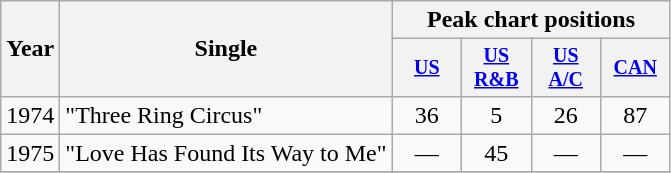<table class="wikitable" style="text-align:center;">
<tr>
<th rowspan="2">Year</th>
<th rowspan="2">Single</th>
<th colspan="4">Peak chart positions</th>
</tr>
<tr style="font-size:smaller;">
<th width="40"><a href='#'>US</a><br></th>
<th width="40"><a href='#'>US<br>R&B</a><br></th>
<th width="40"><a href='#'>US<br>A/C</a><br></th>
<th width="40"><a href='#'>CAN</a><br></th>
</tr>
<tr>
<td rowspan="1">1974</td>
<td align="left">"Three Ring Circus"</td>
<td>36</td>
<td>5</td>
<td>26</td>
<td>87</td>
</tr>
<tr>
<td rowspan="1">1975</td>
<td align="left">"Love Has Found Its Way to Me"</td>
<td>—</td>
<td>45</td>
<td>—</td>
<td>—</td>
</tr>
<tr>
</tr>
</table>
